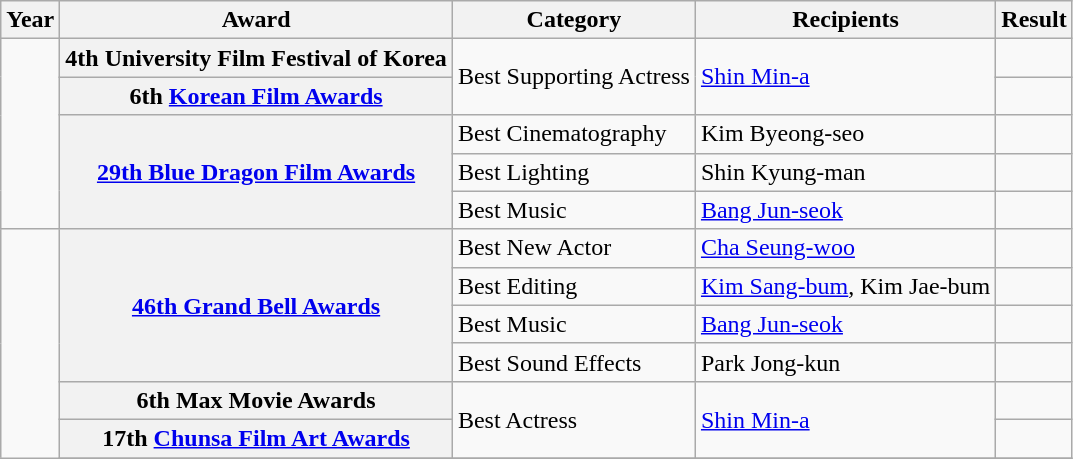<table class="wikitable plainrowheaders sortable">
<tr>
<th>Year</th>
<th scope="col">Award</th>
<th scope="col">Category</th>
<th scope="col">Recipients</th>
<th scope="col">Result</th>
</tr>
<tr>
<td rowspan="5"></td>
<th scope="row">4th University Film Festival of Korea</th>
<td rowspan="2">Best Supporting Actress</td>
<td rowspan="2"><a href='#'>Shin Min-a</a></td>
<td></td>
</tr>
<tr>
<th scope="row">6th <a href='#'>Korean Film Awards</a></th>
<td></td>
</tr>
<tr>
<th rowspan="3" scope="row"><a href='#'>29th Blue Dragon Film Awards</a></th>
<td>Best Cinematography</td>
<td>Kim Byeong-seo</td>
<td></td>
</tr>
<tr>
<td>Best Lighting</td>
<td>Shin Kyung-man</td>
<td></td>
</tr>
<tr>
<td>Best Music</td>
<td><a href='#'>Bang Jun-seok</a></td>
<td></td>
</tr>
<tr>
<td rowspan="7"></td>
<th rowspan="4" scope="row"><a href='#'>46th Grand Bell Awards</a></th>
<td>Best New Actor</td>
<td><a href='#'>Cha Seung-woo</a></td>
<td></td>
</tr>
<tr>
<td>Best Editing</td>
<td><a href='#'>Kim Sang-bum</a>, Kim Jae-bum</td>
<td></td>
</tr>
<tr>
<td>Best Music</td>
<td><a href='#'>Bang Jun-seok</a></td>
<td></td>
</tr>
<tr>
<td>Best Sound Effects</td>
<td>Park Jong-kun</td>
<td></td>
</tr>
<tr>
<th scope="row">6th Max Movie Awards</th>
<td rowspan="2">Best Actress</td>
<td rowspan="2"><a href='#'>Shin Min-a</a></td>
<td></td>
</tr>
<tr>
<th scope="row">17th <a href='#'>Chunsa Film Art Awards</a></th>
<td></td>
</tr>
<tr>
</tr>
</table>
